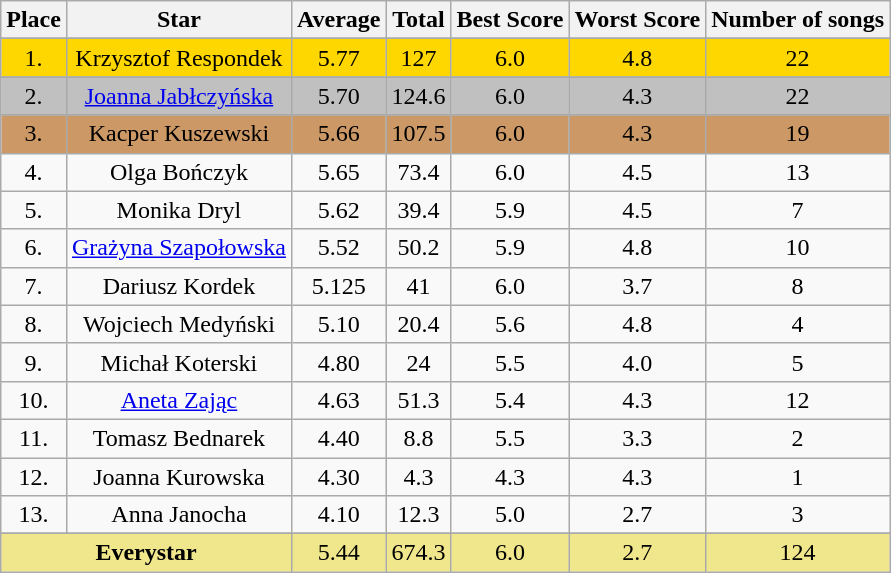<table class="sortable wikitable">
<tr>
<th>Place</th>
<th>Star</th>
<th>Average</th>
<th>Total</th>
<th>Best Score</th>
<th>Worst Score</th>
<th>Number of songs</th>
</tr>
<tr -->
</tr>
<tr bgcolor="gold">
<td align="center">1.</td>
<td align="center">Krzysztof Respondek</td>
<td align="center">5.77</td>
<td align="center">127</td>
<td align="center">6.0</td>
<td align="center">4.8</td>
<td align="center">22</td>
</tr>
<tr -->
</tr>
<tr bgcolor="silver">
<td align="center">2.</td>
<td align="center"><a href='#'>Joanna Jabłczyńska</a></td>
<td align="center">5.70</td>
<td align="center">124.6</td>
<td align="center">6.0</td>
<td align="center">4.3</td>
<td align="center">22</td>
</tr>
<tr -->
</tr>
<tr bgcolor="#cc9966">
<td align="center">3.</td>
<td align="center">Kacper Kuszewski</td>
<td align="center">5.66</td>
<td align="center">107.5</td>
<td align="center">6.0</td>
<td align="center">4.3</td>
<td align="center">19</td>
</tr>
<tr -->
<td align="center">4.</td>
<td align="center">Olga Bończyk</td>
<td align="center">5.65</td>
<td align="center">73.4</td>
<td align="center">6.0</td>
<td align="center">4.5</td>
<td align="center">13</td>
</tr>
<tr -->
<td align="center">5.</td>
<td align="center">Monika Dryl</td>
<td align="center">5.62</td>
<td align="center">39.4</td>
<td align="center">5.9</td>
<td align="center">4.5</td>
<td align="center">7</td>
</tr>
<tr -->
<td align="center">6.</td>
<td align="center"><a href='#'>Grażyna Szapołowska</a></td>
<td align="center">5.52</td>
<td align="center">50.2</td>
<td align="center">5.9</td>
<td align="center">4.8</td>
<td align="center">10</td>
</tr>
<tr -->
<td align="center">7.</td>
<td align="center">Dariusz Kordek</td>
<td align="center">5.125</td>
<td align="center">41</td>
<td align="center">6.0</td>
<td align="center">3.7</td>
<td align="center">8</td>
</tr>
<tr -->
<td align="center">8.</td>
<td align="center">Wojciech Medyński</td>
<td align="center">5.10</td>
<td align="center">20.4</td>
<td align="center">5.6</td>
<td align="center">4.8</td>
<td align="center">4</td>
</tr>
<tr -->
<td align="center">9.</td>
<td align="center">Michał Koterski</td>
<td align="center">4.80</td>
<td align="center">24</td>
<td align="center">5.5</td>
<td align="center">4.0</td>
<td align="center">5</td>
</tr>
<tr -->
<td align="center">10.</td>
<td align="center"><a href='#'>Aneta Zając</a></td>
<td align="center">4.63</td>
<td align="center">51.3</td>
<td align="center">5.4</td>
<td align="center">4.3</td>
<td align="center">12</td>
</tr>
<tr -->
<td align="center">11.</td>
<td align="center">Tomasz Bednarek</td>
<td align="center">4.40</td>
<td align="center">8.8</td>
<td align="center">5.5</td>
<td align="center">3.3</td>
<td align="center">2</td>
</tr>
<tr -->
<td align="center">12.</td>
<td align="center">Joanna Kurowska</td>
<td align="center">4.30</td>
<td align="center">4.3</td>
<td align="center">4.3</td>
<td align="center">4.3</td>
<td align="center">1</td>
</tr>
<tr -->
<td align="center">13.</td>
<td align="center">Anna Janocha</td>
<td align="center">4.10</td>
<td align="center">12.3</td>
<td align="center">5.0</td>
<td align="center">2.7</td>
<td align="center">3</td>
</tr>
<tr -->
</tr>
<tr bgcolor='Khaki'>
<td align="center" colspan=2><strong>Everystar</strong></td>
<td align="center">5.44</td>
<td align="center">674.3</td>
<td align="center">6.0</td>
<td align="center">2.7</td>
<td align="center">124</td>
</tr>
</table>
